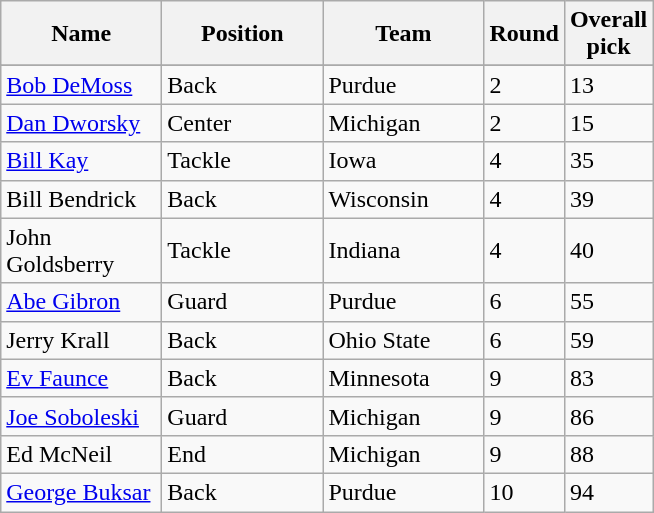<table class="sortable wikitable">
<tr>
<th width="100">Name</th>
<th width="100">Position</th>
<th width="100">Team</th>
<th width="25">Round</th>
<th width="25">Overall pick</th>
</tr>
<tr align="left" bgcolor="">
</tr>
<tr>
<td><a href='#'>Bob DeMoss</a></td>
<td>Back</td>
<td>Purdue</td>
<td>2</td>
<td>13</td>
</tr>
<tr>
<td><a href='#'>Dan Dworsky</a></td>
<td>Center</td>
<td>Michigan</td>
<td>2</td>
<td>15</td>
</tr>
<tr>
<td><a href='#'>Bill Kay</a></td>
<td>Tackle</td>
<td>Iowa</td>
<td>4</td>
<td>35</td>
</tr>
<tr>
<td>Bill Bendrick</td>
<td>Back</td>
<td>Wisconsin</td>
<td>4</td>
<td>39</td>
</tr>
<tr>
<td>John Goldsberry</td>
<td>Tackle</td>
<td>Indiana</td>
<td>4</td>
<td>40</td>
</tr>
<tr>
<td><a href='#'>Abe Gibron</a></td>
<td>Guard</td>
<td>Purdue</td>
<td>6</td>
<td>55</td>
</tr>
<tr>
<td>Jerry Krall</td>
<td>Back</td>
<td>Ohio State</td>
<td>6</td>
<td>59</td>
</tr>
<tr>
<td><a href='#'>Ev Faunce</a></td>
<td>Back</td>
<td>Minnesota</td>
<td>9</td>
<td>83</td>
</tr>
<tr>
<td><a href='#'>Joe Soboleski</a></td>
<td>Guard</td>
<td>Michigan</td>
<td>9</td>
<td>86</td>
</tr>
<tr>
<td>Ed McNeil</td>
<td>End</td>
<td>Michigan</td>
<td>9</td>
<td>88</td>
</tr>
<tr>
<td><a href='#'>George Buksar</a></td>
<td>Back</td>
<td>Purdue</td>
<td>10</td>
<td>94</td>
</tr>
</table>
